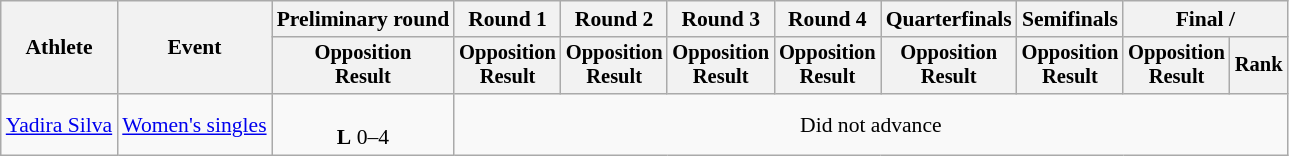<table class="wikitable" style="font-size:90%">
<tr>
<th rowspan="2">Athlete</th>
<th rowspan="2">Event</th>
<th>Preliminary round</th>
<th>Round 1</th>
<th>Round 2</th>
<th>Round 3</th>
<th>Round 4</th>
<th>Quarterfinals</th>
<th>Semifinals</th>
<th colspan=2>Final / </th>
</tr>
<tr style="font-size:95%">
<th>Opposition<br>Result</th>
<th>Opposition<br>Result</th>
<th>Opposition<br>Result</th>
<th>Opposition<br>Result</th>
<th>Opposition<br>Result</th>
<th>Opposition<br>Result</th>
<th>Opposition<br>Result</th>
<th>Opposition<br>Result</th>
<th>Rank</th>
</tr>
<tr align=center>
<td align=left><a href='#'>Yadira Silva</a></td>
<td align=left><a href='#'>Women's singles</a></td>
<td><br><strong>L</strong> 0–4</td>
<td colspan=8>Did not advance</td>
</tr>
</table>
